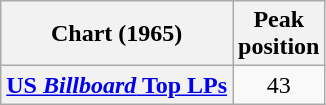<table class="wikitable sortable plainrowheaders">
<tr>
<th>Chart (1965)</th>
<th>Peak<br>position</th>
</tr>
<tr>
<th scope="row" align="left"><a href='#'>US <em>Billboard</em> Top LPs</a></th>
<td align="center">43</td>
</tr>
</table>
